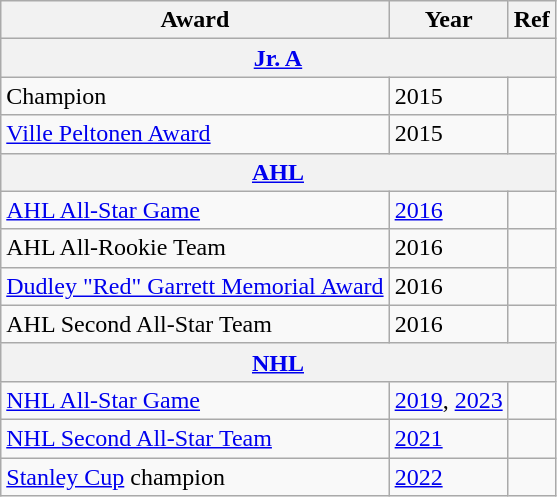<table class="wikitable">
<tr>
<th>Award</th>
<th>Year</th>
<th>Ref</th>
</tr>
<tr>
<th colspan="3"><a href='#'>Jr. A</a></th>
</tr>
<tr>
<td>Champion</td>
<td>2015</td>
<td></td>
</tr>
<tr>
<td><a href='#'>Ville Peltonen Award</a></td>
<td>2015</td>
<td></td>
</tr>
<tr>
<th colspan="3"><a href='#'>AHL</a></th>
</tr>
<tr>
<td><a href='#'>AHL All-Star Game</a></td>
<td><a href='#'>2016</a></td>
<td></td>
</tr>
<tr>
<td>AHL All-Rookie Team</td>
<td>2016</td>
<td></td>
</tr>
<tr>
<td><a href='#'>Dudley "Red" Garrett Memorial Award</a></td>
<td>2016</td>
<td></td>
</tr>
<tr>
<td>AHL Second All-Star Team</td>
<td>2016</td>
<td></td>
</tr>
<tr>
<th colspan="3"><a href='#'>NHL</a></th>
</tr>
<tr>
<td><a href='#'>NHL All-Star Game</a></td>
<td><a href='#'>2019</a>, <a href='#'>2023</a></td>
<td></td>
</tr>
<tr>
<td><a href='#'>NHL Second All-Star Team</a></td>
<td><a href='#'>2021</a></td>
<td></td>
</tr>
<tr>
<td><a href='#'>Stanley Cup</a> champion</td>
<td><a href='#'>2022</a></td>
<td></td>
</tr>
</table>
